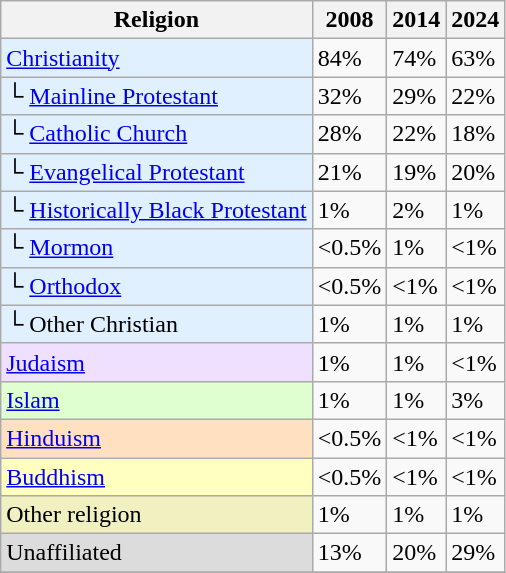<table class="wikitable sortable;">
<tr>
<th>Religion</th>
<th>2008</th>
<th>2014</th>
<th>2024</th>
</tr>
<tr>
<td style="background:#E0F0FF;"><a href='#'>Christianity</a></td>
<td>84%</td>
<td>74%</td>
<td>63%</td>
</tr>
<tr>
<td style="background:#E0F0FF;">└ <a href='#'>Mainline Protestant</a></td>
<td>32%</td>
<td>29%</td>
<td>22%</td>
</tr>
<tr>
<td style="background:#E0F0FF;">└ <a href='#'>Catholic Church</a></td>
<td>28%</td>
<td>22%</td>
<td>18%</td>
</tr>
<tr>
<td style="background:#E0F0FF;">└ <a href='#'>Evangelical Protestant</a></td>
<td>21%</td>
<td>19%</td>
<td>20%</td>
</tr>
<tr>
<td style="background:#E0F0FF;">└ <a href='#'>Historically Black Protestant</a></td>
<td>1%</td>
<td>2%</td>
<td>1%</td>
</tr>
<tr>
<td style="background:#E0F0FF;">└ <a href='#'>Mormon</a></td>
<td><0.5%</td>
<td>1%</td>
<td><1%</td>
</tr>
<tr>
<td style="background:#E0F0FF;">└ <a href='#'>Orthodox</a></td>
<td><0.5%</td>
<td><1%</td>
<td><1%</td>
</tr>
<tr>
<td style="background:#E0F0FF;">└ Other Christian</td>
<td>1%</td>
<td>1%</td>
<td>1%</td>
</tr>
<tr>
<td style="background:#F0E0FF;"><a href='#'>Judaism</a></td>
<td>1%</td>
<td>1%</td>
<td><1%</td>
</tr>
<tr>
<td style="background:#E0FFD0;"><a href='#'>Islam</a></td>
<td>1%</td>
<td>1%</td>
<td>3%</td>
</tr>
<tr>
<td style="background:#FFE0C0;"><a href='#'>Hinduism</a></td>
<td><0.5%</td>
<td><1%</td>
<td><1%</td>
</tr>
<tr>
<td style="background:#FFFFC0;"><a href='#'>Buddhism</a></td>
<td><0.5%</td>
<td><1%</td>
<td><1%</td>
</tr>
<tr>
<td style="background:#F0F0C0;">Other religion</td>
<td>1%</td>
<td>1%</td>
<td>1%</td>
</tr>
<tr>
<td style="background:#DCDCDC;">Unaffiliated</td>
<td>13%</td>
<td>20%</td>
<td>29%</td>
</tr>
<tr>
</tr>
</table>
